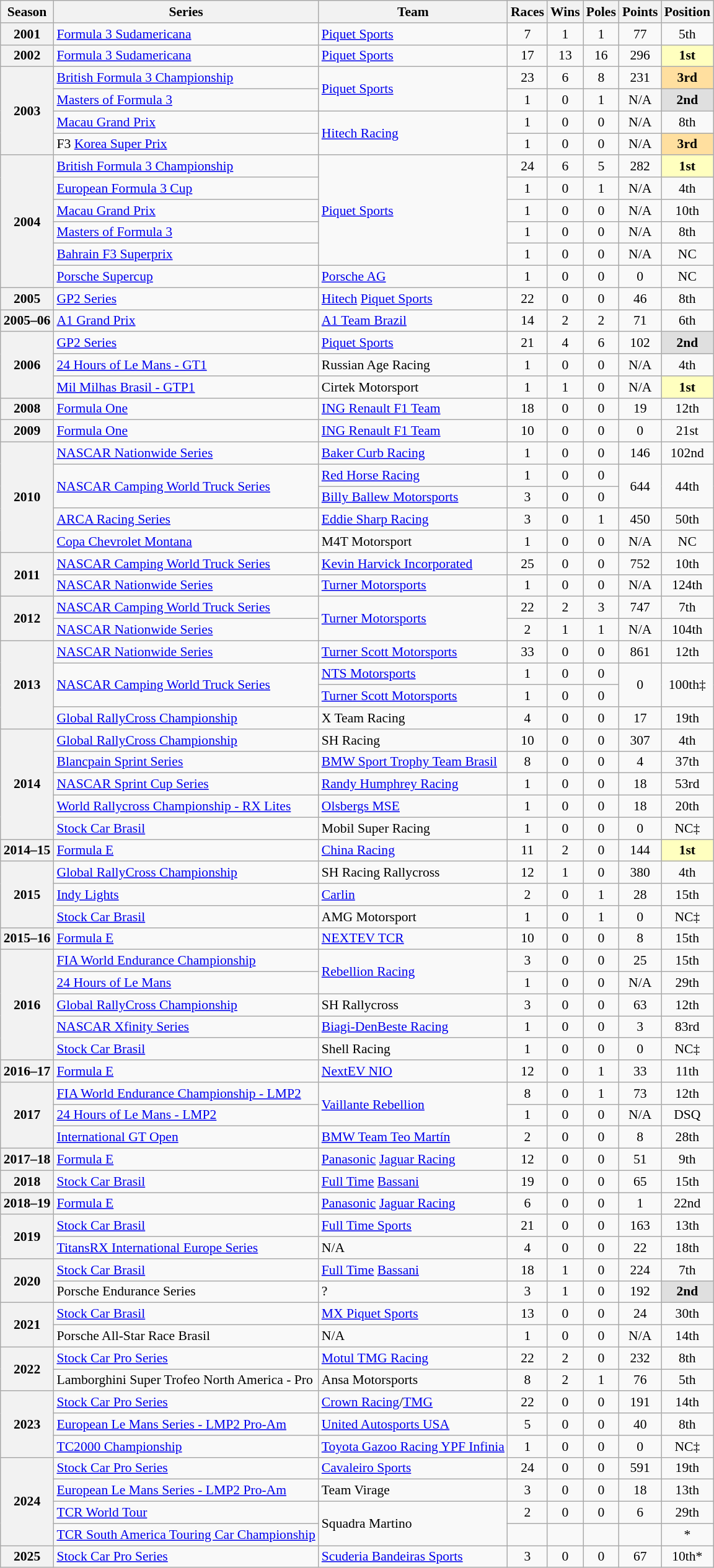<table class="wikitable" style="font-size: 90%; text-align:center">
<tr>
<th>Season</th>
<th>Series</th>
<th>Team</th>
<th>Races</th>
<th>Wins</th>
<th>Poles</th>
<th>Points</th>
<th>Position</th>
</tr>
<tr>
<th>2001</th>
<td align="left"><a href='#'>Formula 3 Sudamericana</a></td>
<td align="left"><a href='#'>Piquet Sports</a></td>
<td>7</td>
<td>1</td>
<td>1</td>
<td>77</td>
<td>5th</td>
</tr>
<tr>
<th>2002</th>
<td align="left"><a href='#'>Formula 3 Sudamericana</a></td>
<td align="left"><a href='#'>Piquet Sports</a></td>
<td>17</td>
<td>13</td>
<td>16</td>
<td>296</td>
<td style="background:#FFFFBF;"><strong>1st</strong></td>
</tr>
<tr>
<th rowspan="4">2003</th>
<td align="left"><a href='#'>British Formula 3 Championship</a></td>
<td align="left" rowspan=2><a href='#'>Piquet Sports</a></td>
<td>23</td>
<td>6</td>
<td>8</td>
<td>231</td>
<td style="background:#ffdf9f;"><strong>3rd</strong></td>
</tr>
<tr>
<td align="left"><a href='#'>Masters of Formula 3</a></td>
<td>1</td>
<td>0</td>
<td>1</td>
<td>N/A</td>
<td style="background:#dfdfdf;"><strong>2nd</strong></td>
</tr>
<tr>
<td align="left"><a href='#'>Macau Grand Prix</a></td>
<td align="left" rowspan=2><a href='#'>Hitech Racing</a></td>
<td>1</td>
<td>0</td>
<td>0</td>
<td>N/A</td>
<td>8th</td>
</tr>
<tr>
<td align="left">F3 <a href='#'>Korea Super Prix</a></td>
<td>1</td>
<td>0</td>
<td>0</td>
<td>N/A</td>
<td style="background:#ffdf9f;"><strong>3rd</strong></td>
</tr>
<tr>
<th rowspan="6">2004</th>
<td align="left"><a href='#'>British Formula 3 Championship</a></td>
<td align="left" rowspan=5><a href='#'>Piquet Sports</a></td>
<td>24</td>
<td>6</td>
<td>5</td>
<td>282</td>
<td style="background:#FFFFBF;"><strong>1st</strong></td>
</tr>
<tr>
<td align="left"><a href='#'>European Formula 3 Cup</a></td>
<td>1</td>
<td>0</td>
<td>1</td>
<td>N/A</td>
<td>4th</td>
</tr>
<tr>
<td align="left"><a href='#'>Macau Grand Prix</a></td>
<td>1</td>
<td>0</td>
<td>0</td>
<td>N/A</td>
<td>10th</td>
</tr>
<tr>
<td align="left"><a href='#'>Masters of Formula 3</a></td>
<td>1</td>
<td>0</td>
<td>0</td>
<td>N/A</td>
<td>8th</td>
</tr>
<tr>
<td align="left"><a href='#'>Bahrain F3 Superprix</a></td>
<td>1</td>
<td>0</td>
<td>0</td>
<td>N/A</td>
<td>NC</td>
</tr>
<tr>
<td align="left"><a href='#'>Porsche Supercup</a></td>
<td align="left"><a href='#'>Porsche AG</a></td>
<td>1</td>
<td>0</td>
<td>0</td>
<td>0</td>
<td>NC</td>
</tr>
<tr>
<th>2005</th>
<td align="left"><a href='#'>GP2 Series</a></td>
<td align="left"><a href='#'>Hitech</a> <a href='#'>Piquet Sports</a></td>
<td>22</td>
<td>0</td>
<td>0</td>
<td>46</td>
<td>8th</td>
</tr>
<tr>
<th nowrap>2005–06</th>
<td align="left"><a href='#'>A1 Grand Prix</a></td>
<td align="left"><a href='#'>A1 Team Brazil</a></td>
<td>14</td>
<td>2</td>
<td>2</td>
<td>71</td>
<td>6th</td>
</tr>
<tr>
<th rowspan="3">2006</th>
<td align="left"><a href='#'>GP2 Series</a></td>
<td align="left"><a href='#'>Piquet Sports</a></td>
<td>21</td>
<td>4</td>
<td>6</td>
<td>102</td>
<td style="background:#dfdfdf;"><strong>2nd</strong></td>
</tr>
<tr>
<td align="left"><a href='#'>24 Hours of Le Mans - GT1</a></td>
<td align="left">Russian Age Racing</td>
<td>1</td>
<td>0</td>
<td>0</td>
<td>N/A</td>
<td>4th</td>
</tr>
<tr>
<td align="left"><a href='#'>Mil Milhas Brasil - GTP1</a></td>
<td align="left">Cirtek Motorsport</td>
<td>1</td>
<td>1</td>
<td>0</td>
<td>N/A</td>
<td style="background:#FFFFBF;"><strong>1st</strong></td>
</tr>
<tr>
<th>2008</th>
<td align="left"><a href='#'>Formula One</a></td>
<td align="left"><a href='#'>ING Renault F1 Team</a></td>
<td>18</td>
<td>0</td>
<td>0</td>
<td>19</td>
<td>12th</td>
</tr>
<tr>
<th>2009</th>
<td align="left"><a href='#'>Formula One</a></td>
<td align="left"><a href='#'>ING Renault F1 Team</a></td>
<td>10</td>
<td>0</td>
<td>0</td>
<td>0</td>
<td>21st</td>
</tr>
<tr>
<th rowspan="5">2010</th>
<td align="left"><a href='#'>NASCAR Nationwide Series</a></td>
<td align="left"><a href='#'>Baker Curb Racing</a></td>
<td>1</td>
<td>0</td>
<td>0</td>
<td>146</td>
<td>102nd</td>
</tr>
<tr>
<td rowspan="2" align="left"><a href='#'>NASCAR Camping World Truck Series</a></td>
<td align="left"><a href='#'>Red Horse Racing</a></td>
<td>1</td>
<td>0</td>
<td>0</td>
<td rowspan="2">644</td>
<td rowspan="2">44th</td>
</tr>
<tr>
<td align="left"><a href='#'>Billy Ballew Motorsports</a></td>
<td>3</td>
<td>0</td>
<td>0</td>
</tr>
<tr>
<td align="left"><a href='#'>ARCA Racing Series</a></td>
<td align="left"><a href='#'>Eddie Sharp Racing</a></td>
<td>3</td>
<td>0</td>
<td>1</td>
<td>450</td>
<td>50th</td>
</tr>
<tr>
<td align="left"><a href='#'>Copa Chevrolet Montana</a></td>
<td align="left">M4T Motorsport</td>
<td>1</td>
<td>0</td>
<td>0</td>
<td>N/A</td>
<td>NC</td>
</tr>
<tr>
<th rowspan="2">2011</th>
<td align="left"><a href='#'>NASCAR Camping World Truck Series</a></td>
<td align="left"><a href='#'>Kevin Harvick Incorporated</a></td>
<td>25</td>
<td>0</td>
<td>0</td>
<td>752</td>
<td>10th</td>
</tr>
<tr>
<td align="left"><a href='#'>NASCAR Nationwide Series</a></td>
<td align="left"><a href='#'>Turner Motorsports</a></td>
<td>1</td>
<td>0</td>
<td>0</td>
<td>N/A</td>
<td>124th</td>
</tr>
<tr>
<th rowspan="2">2012</th>
<td align="left"><a href='#'>NASCAR Camping World Truck Series</a></td>
<td align="left" rowspan=2><a href='#'>Turner Motorsports</a></td>
<td>22</td>
<td>2</td>
<td>3</td>
<td>747</td>
<td>7th</td>
</tr>
<tr>
<td align="left"><a href='#'>NASCAR Nationwide Series</a></td>
<td>2</td>
<td>1</td>
<td>1</td>
<td>N/A</td>
<td>104th</td>
</tr>
<tr>
<th rowspan="4">2013</th>
<td align="left"><a href='#'>NASCAR Nationwide Series</a></td>
<td align="left"><a href='#'>Turner Scott Motorsports</a></td>
<td>33</td>
<td>0</td>
<td>0</td>
<td>861</td>
<td>12th</td>
</tr>
<tr>
<td align="left" rowspan=2><a href='#'>NASCAR Camping World Truck Series</a></td>
<td align="left"><a href='#'>NTS Motorsports</a></td>
<td>1</td>
<td>0</td>
<td>0</td>
<td rowspan=2>0</td>
<td rowspan=2>100th‡</td>
</tr>
<tr>
<td align="left"><a href='#'>Turner Scott Motorsports</a></td>
<td>1</td>
<td>0</td>
<td>0</td>
</tr>
<tr>
<td align="left"><a href='#'>Global RallyCross Championship</a></td>
<td align="left">X Team Racing</td>
<td>4</td>
<td>0</td>
<td>0</td>
<td>17</td>
<td>19th</td>
</tr>
<tr>
<th rowspan="5">2014</th>
<td align="left"><a href='#'>Global RallyCross Championship</a></td>
<td align="left">SH Racing</td>
<td>10</td>
<td>0</td>
<td>0</td>
<td>307</td>
<td>4th</td>
</tr>
<tr>
<td align="left"><a href='#'>Blancpain Sprint Series</a></td>
<td align="left"><a href='#'>BMW Sport Trophy Team Brasil</a></td>
<td>8</td>
<td>0</td>
<td>0</td>
<td>4</td>
<td>37th</td>
</tr>
<tr>
<td align="left"><a href='#'>NASCAR Sprint Cup Series</a></td>
<td align="left"><a href='#'>Randy Humphrey Racing</a></td>
<td>1</td>
<td>0</td>
<td>0</td>
<td>18</td>
<td>53rd</td>
</tr>
<tr>
<td align="left"><a href='#'>World Rallycross Championship - RX Lites</a></td>
<td align="left"><a href='#'>Olsbergs MSE</a></td>
<td>1</td>
<td>0</td>
<td>0</td>
<td>18</td>
<td>20th</td>
</tr>
<tr>
<td align="left"><a href='#'>Stock Car Brasil</a></td>
<td align="left">Mobil Super Racing</td>
<td>1</td>
<td>0</td>
<td>0</td>
<td>0</td>
<td>NC‡</td>
</tr>
<tr>
<th>2014–15</th>
<td align="left"><a href='#'>Formula E</a></td>
<td align="left"><a href='#'>China Racing</a></td>
<td>11</td>
<td>2</td>
<td>0</td>
<td>144</td>
<td style="background:#FFFFBF;"><strong>1st</strong></td>
</tr>
<tr>
<th rowspan="3">2015</th>
<td align="left"><a href='#'>Global RallyCross Championship</a></td>
<td align="left">SH Racing Rallycross</td>
<td>12</td>
<td>1</td>
<td>0</td>
<td>380</td>
<td>4th</td>
</tr>
<tr>
<td align="left"><a href='#'>Indy Lights</a></td>
<td align="left"><a href='#'>Carlin</a></td>
<td>2</td>
<td>0</td>
<td>1</td>
<td>28</td>
<td>15th</td>
</tr>
<tr>
<td align="left"><a href='#'>Stock Car Brasil</a></td>
<td align="left">AMG Motorsport</td>
<td>1</td>
<td>0</td>
<td>1</td>
<td>0</td>
<td>NC‡</td>
</tr>
<tr>
<th>2015–16</th>
<td align=left><a href='#'>Formula E</a></td>
<td align=left><a href='#'>NEXTEV TCR</a></td>
<td>10</td>
<td>0</td>
<td>0</td>
<td>8</td>
<td>15th</td>
</tr>
<tr>
<th rowspan=5>2016</th>
<td align=left><a href='#'>FIA World Endurance Championship</a></td>
<td align=left rowspan=2><a href='#'>Rebellion Racing</a></td>
<td>3</td>
<td>0</td>
<td>0</td>
<td>25</td>
<td>15th</td>
</tr>
<tr>
<td align=left><a href='#'>24 Hours of Le Mans</a></td>
<td>1</td>
<td>0</td>
<td>0</td>
<td>N/A</td>
<td>29th</td>
</tr>
<tr>
<td align="left"><a href='#'>Global RallyCross Championship</a></td>
<td align="left">SH Rallycross</td>
<td>3</td>
<td>0</td>
<td>0</td>
<td>63</td>
<td>12th</td>
</tr>
<tr>
<td align=left><a href='#'>NASCAR Xfinity Series</a></td>
<td align=left><a href='#'>Biagi-DenBeste Racing</a></td>
<td>1</td>
<td>0</td>
<td>0</td>
<td>3</td>
<td>83rd</td>
</tr>
<tr>
<td align=left><a href='#'>Stock Car Brasil</a></td>
<td align=left>Shell Racing</td>
<td>1</td>
<td>0</td>
<td>0</td>
<td>0</td>
<td>NC‡</td>
</tr>
<tr>
<th>2016–17</th>
<td align=left><a href='#'>Formula E</a></td>
<td align=left><a href='#'>NextEV NIO</a></td>
<td>12</td>
<td>0</td>
<td>1</td>
<td>33</td>
<td>11th</td>
</tr>
<tr>
<th rowspan=3>2017</th>
<td align=left><a href='#'>FIA World Endurance Championship - LMP2</a></td>
<td align=left rowspan=2><a href='#'>Vaillante Rebellion</a></td>
<td>8</td>
<td>0</td>
<td>1</td>
<td>73</td>
<td>12th</td>
</tr>
<tr>
<td align=left><a href='#'>24 Hours of Le Mans - LMP2</a></td>
<td>1</td>
<td>0</td>
<td>0</td>
<td>N/A</td>
<td>DSQ</td>
</tr>
<tr>
<td align=left><a href='#'>International GT Open</a></td>
<td align=left><a href='#'>BMW Team Teo Martín</a></td>
<td>2</td>
<td>0</td>
<td>0</td>
<td>8</td>
<td>28th</td>
</tr>
<tr>
<th>2017–18</th>
<td align=left><a href='#'>Formula E</a></td>
<td align=left><a href='#'>Panasonic</a> <a href='#'>Jaguar Racing</a></td>
<td>12</td>
<td>0</td>
<td>0</td>
<td>51</td>
<td>9th</td>
</tr>
<tr>
<th>2018</th>
<td align=left><a href='#'>Stock Car Brasil</a></td>
<td align=left><a href='#'>Full Time</a> <a href='#'>Bassani</a></td>
<td>19</td>
<td>0</td>
<td>0</td>
<td>65</td>
<td>15th</td>
</tr>
<tr>
<th>2018–19</th>
<td align=left><a href='#'>Formula E</a></td>
<td align=left><a href='#'>Panasonic</a> <a href='#'>Jaguar Racing</a></td>
<td>6</td>
<td>0</td>
<td>0</td>
<td>1</td>
<td>22nd</td>
</tr>
<tr>
<th rowspan=2>2019</th>
<td align=left><a href='#'>Stock Car Brasil</a></td>
<td align=left><a href='#'>Full Time Sports</a></td>
<td>21</td>
<td>0</td>
<td>0</td>
<td>163</td>
<td>13th</td>
</tr>
<tr>
<td align=left><a href='#'>TitansRX International Europe Series</a></td>
<td align=left>N/A</td>
<td>4</td>
<td>0</td>
<td>0</td>
<td>22</td>
<td>18th</td>
</tr>
<tr>
<th rowspan="2">2020</th>
<td align=left><a href='#'>Stock Car Brasil</a></td>
<td align=left><a href='#'>Full Time</a> <a href='#'>Bassani</a></td>
<td>18</td>
<td>1</td>
<td>0</td>
<td>224</td>
<td>7th</td>
</tr>
<tr>
<td align=left>Porsche Endurance Series</td>
<td align=left>?</td>
<td>3</td>
<td>1</td>
<td>0</td>
<td>192</td>
<td style="background:#DFDFDF;"><strong>2nd</strong></td>
</tr>
<tr>
<th rowspan="2">2021</th>
<td align="left"><a href='#'>Stock Car Brasil</a></td>
<td align="left"><a href='#'>MX Piquet Sports</a></td>
<td>13</td>
<td>0</td>
<td>0</td>
<td>24</td>
<td>30th</td>
</tr>
<tr>
<td align=left>Porsche All-Star Race Brasil</td>
<td align=left>N/A</td>
<td>1</td>
<td>0</td>
<td>0</td>
<td>N/A</td>
<td>14th</td>
</tr>
<tr>
<th rowspan="2">2022</th>
<td align=left><a href='#'>Stock Car Pro Series</a></td>
<td align=left><a href='#'>Motul TMG Racing</a></td>
<td>22</td>
<td>2</td>
<td>0</td>
<td>232</td>
<td>8th</td>
</tr>
<tr>
<td align=left>Lamborghini Super Trofeo North America - Pro</td>
<td align=left>Ansa Motorsports</td>
<td>8</td>
<td>2</td>
<td>1</td>
<td>76</td>
<td>5th</td>
</tr>
<tr>
<th rowspan="3">2023</th>
<td align="left"><a href='#'>Stock Car Pro Series</a></td>
<td align="left"><a href='#'>Crown Racing</a>/<a href='#'>TMG</a></td>
<td>22</td>
<td>0</td>
<td>0</td>
<td>191</td>
<td>14th</td>
</tr>
<tr>
<td align="left"><a href='#'>European Le Mans Series - LMP2 Pro-Am</a></td>
<td align="left"><a href='#'>United Autosports USA</a></td>
<td>5</td>
<td>0</td>
<td>0</td>
<td>40</td>
<td>8th</td>
</tr>
<tr>
<td align=left><a href='#'>TC2000 Championship</a></td>
<td align=left nowrap><a href='#'>Toyota Gazoo Racing YPF Infinia</a></td>
<td>1</td>
<td>0</td>
<td>0</td>
<td>0</td>
<td>NC‡</td>
</tr>
<tr>
<th rowspan=4>2024</th>
<td align=left><a href='#'>Stock Car Pro Series</a></td>
<td align=left><a href='#'>Cavaleiro Sports</a></td>
<td>24</td>
<td>0</td>
<td>0</td>
<td>591</td>
<td>19th</td>
</tr>
<tr>
<td align=left><a href='#'>European Le Mans Series - LMP2 Pro-Am</a></td>
<td align=left>Team Virage</td>
<td>3</td>
<td>0</td>
<td>0</td>
<td>18</td>
<td>13th</td>
</tr>
<tr>
<td align=left><a href='#'>TCR World Tour</a></td>
<td align=left rowspan=2>Squadra Martino</td>
<td>2</td>
<td>0</td>
<td>0</td>
<td>6</td>
<td>29th</td>
</tr>
<tr>
<td align=left nowrap><a href='#'>TCR South America Touring Car Championship</a></td>
<td></td>
<td></td>
<td></td>
<td></td>
<td>*</td>
</tr>
<tr>
<th>2025</th>
<td align=left><a href='#'>Stock Car Pro Series</a></td>
<td align=left><a href='#'>Scuderia Bandeiras Sports</a></td>
<td>3</td>
<td>0</td>
<td>0</td>
<td>67</td>
<td>10th*</td>
</tr>
</table>
